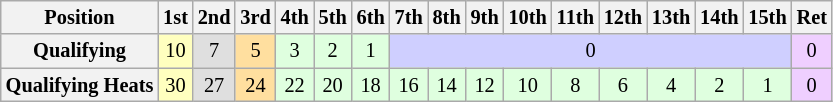<table class="wikitable" style="font-size:85%; text-align:center">
<tr>
<th>Position</th>
<th>1st</th>
<th>2nd</th>
<th>3rd</th>
<th>4th</th>
<th>5th</th>
<th>6th</th>
<th>7th</th>
<th>8th</th>
<th>9th</th>
<th>10th</th>
<th>11th</th>
<th>12th</th>
<th>13th</th>
<th>14th</th>
<th>15th</th>
<th>Ret</th>
</tr>
<tr>
<th>Qualifying</th>
<td style="background:#ffffbf;">10</td>
<td style="background:#dfdfdf;">7</td>
<td style="background:#ffdf9f;">5</td>
<td style="background:#dfffdf;">3</td>
<td style="background:#dfffdf;">2</td>
<td style="background:#dfffdf;">1</td>
<td colspan=9 style="background:#cfcfff;">0</td>
<td style="background:#efcfff;">0</td>
</tr>
<tr>
<th>Qualifying Heats</th>
<td style="background:#ffffbf;">30</td>
<td style="background:#dfdfdf;">27</td>
<td style="background:#ffdf9f;">24</td>
<td style="background:#dfffdf;">22</td>
<td style="background:#dfffdf;">20</td>
<td style="background:#dfffdf;">18</td>
<td style="background:#dfffdf;">16</td>
<td style="background:#dfffdf;">14</td>
<td style="background:#dfffdf;">12</td>
<td style="background:#dfffdf;">10</td>
<td style="background:#dfffdf;">8</td>
<td style="background:#dfffdf;">6</td>
<td style="background:#dfffdf;">4</td>
<td style="background:#dfffdf;">2</td>
<td style="background:#dfffdf;">1</td>
<td style="background:#efcfff;">0</td>
</tr>
</table>
